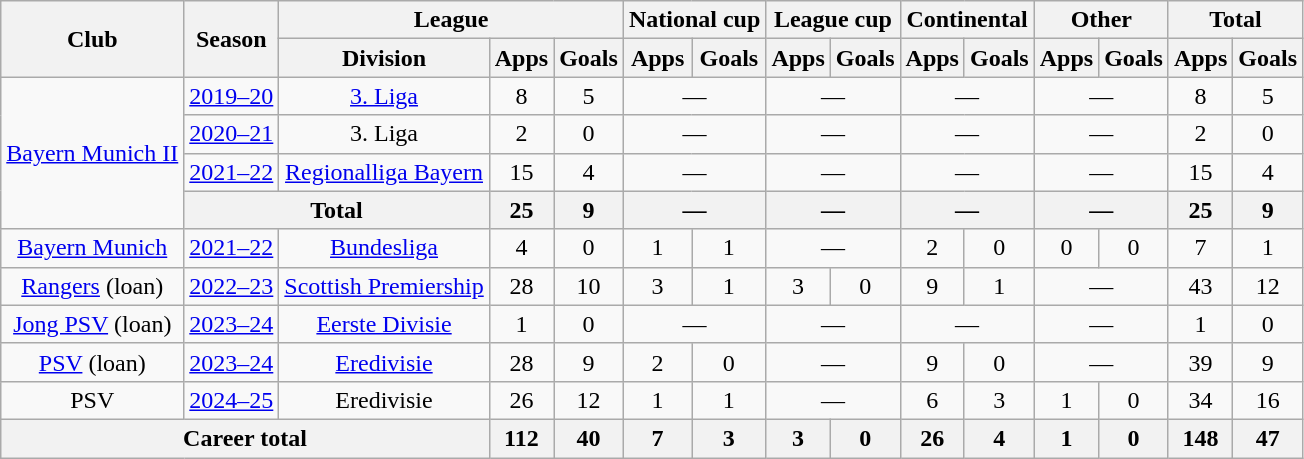<table class=wikitable style=text-align:center>
<tr>
<th rowspan="2">Club</th>
<th rowspan="2">Season</th>
<th colspan="3">League</th>
<th colspan="2">National cup</th>
<th colspan="2">League cup</th>
<th colspan="2">Continental</th>
<th colspan="2">Other</th>
<th colspan="2">Total</th>
</tr>
<tr>
<th>Division</th>
<th>Apps</th>
<th>Goals</th>
<th>Apps</th>
<th>Goals</th>
<th>Apps</th>
<th>Goals</th>
<th>Apps</th>
<th>Goals</th>
<th>Apps</th>
<th>Goals</th>
<th>Apps</th>
<th>Goals</th>
</tr>
<tr>
<td rowspan="4"><a href='#'>Bayern Munich II</a></td>
<td><a href='#'>2019–20</a></td>
<td><a href='#'>3. Liga</a></td>
<td>8</td>
<td>5</td>
<td colspan="2">—</td>
<td colspan="2">—</td>
<td colspan="2">—</td>
<td colspan="2">—</td>
<td>8</td>
<td>5</td>
</tr>
<tr>
<td><a href='#'>2020–21</a></td>
<td>3. Liga</td>
<td>2</td>
<td>0</td>
<td colspan="2">—</td>
<td colspan="2">—</td>
<td colspan="2">—</td>
<td colspan="2">—</td>
<td>2</td>
<td>0</td>
</tr>
<tr>
<td><a href='#'>2021–22</a></td>
<td><a href='#'>Regionalliga Bayern</a></td>
<td>15</td>
<td>4</td>
<td colspan="2">—</td>
<td colspan="2">—</td>
<td colspan="2">—</td>
<td colspan="2">—</td>
<td>15</td>
<td>4</td>
</tr>
<tr>
<th colspan="2">Total</th>
<th>25</th>
<th>9</th>
<th colspan="2">—</th>
<th colspan="2">—</th>
<th colspan="2">—</th>
<th colspan="2">—</th>
<th>25</th>
<th>9</th>
</tr>
<tr>
<td><a href='#'>Bayern Munich</a></td>
<td><a href='#'>2021–22</a></td>
<td><a href='#'>Bundesliga</a></td>
<td>4</td>
<td>0</td>
<td>1</td>
<td>1</td>
<td colspan="2">—</td>
<td>2</td>
<td>0</td>
<td>0</td>
<td>0</td>
<td>7</td>
<td>1</td>
</tr>
<tr>
<td><a href='#'>Rangers</a> (loan)</td>
<td><a href='#'>2022–23</a></td>
<td><a href='#'>Scottish Premiership</a></td>
<td>28</td>
<td>10</td>
<td>3</td>
<td>1</td>
<td>3</td>
<td>0</td>
<td>9</td>
<td>1</td>
<td colspan="2">—</td>
<td>43</td>
<td>12</td>
</tr>
<tr>
<td><a href='#'>Jong PSV</a> (loan)</td>
<td><a href='#'>2023–24</a></td>
<td><a href='#'>Eerste Divisie</a></td>
<td>1</td>
<td>0</td>
<td colspan="2">—</td>
<td colspan="2">—</td>
<td colspan="2">—</td>
<td colspan="2">—</td>
<td>1</td>
<td>0</td>
</tr>
<tr>
<td><a href='#'>PSV</a> (loan)</td>
<td><a href='#'>2023–24</a></td>
<td><a href='#'>Eredivisie</a></td>
<td>28</td>
<td>9</td>
<td>2</td>
<td>0</td>
<td colspan="2">—</td>
<td>9</td>
<td>0</td>
<td colspan="2">—</td>
<td>39</td>
<td>9</td>
</tr>
<tr>
<td rowspan="1">PSV</td>
<td><a href='#'>2024–25</a></td>
<td>Eredivisie</td>
<td>26</td>
<td>12</td>
<td>1</td>
<td>1</td>
<td colspan="2">—</td>
<td>6</td>
<td>3</td>
<td>1</td>
<td>0</td>
<td>34</td>
<td>16</td>
</tr>
<tr>
<th colspan="3">Career total</th>
<th>112</th>
<th>40</th>
<th>7</th>
<th>3</th>
<th>3</th>
<th>0</th>
<th>26</th>
<th>4</th>
<th>1</th>
<th>0</th>
<th>148</th>
<th>47</th>
</tr>
</table>
